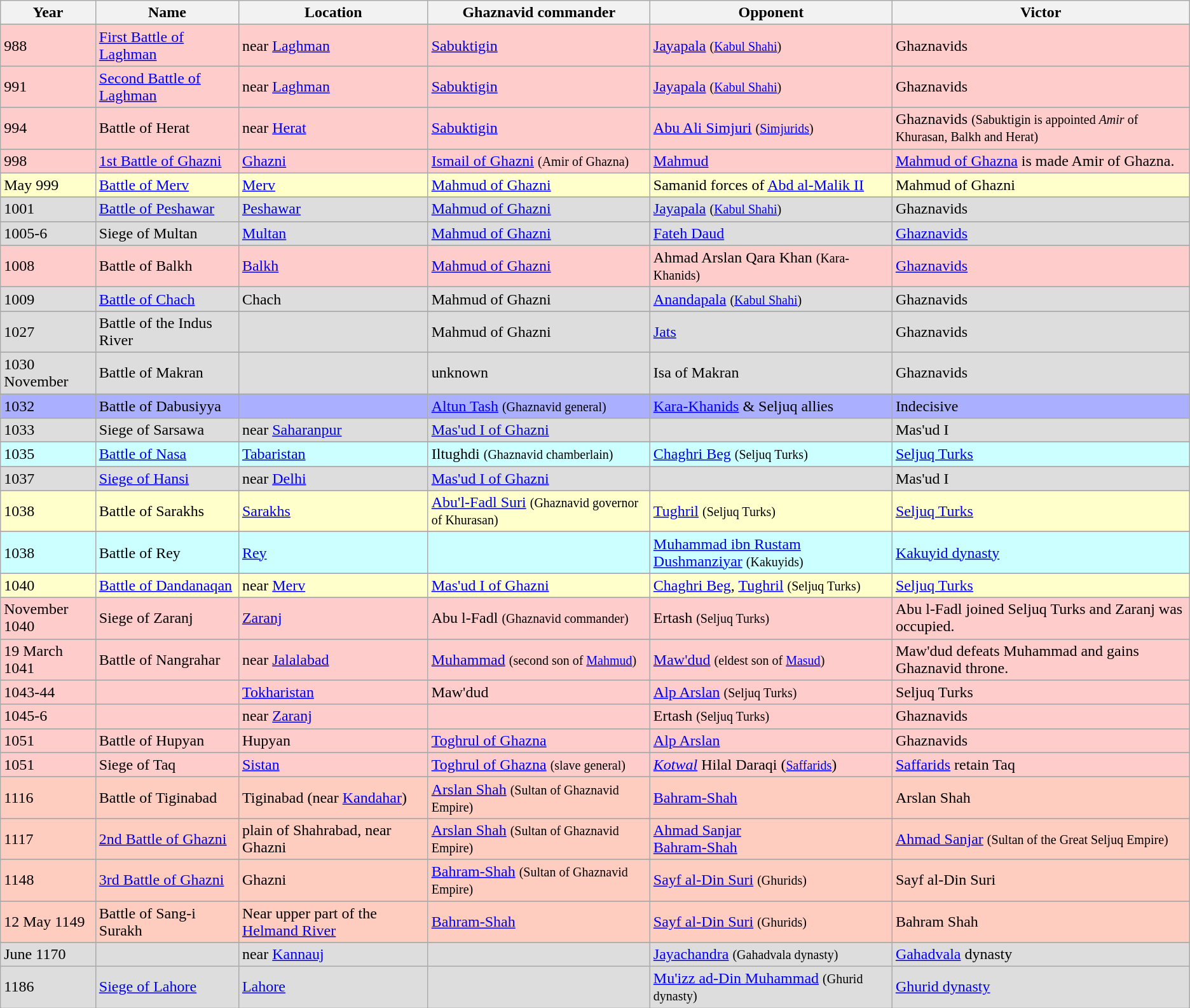<table class="sortable wikitable">
<tr>
<th>Year</th>
<th>Name</th>
<th>Location</th>
<th>Ghaznavid commander</th>
<th>Opponent</th>
<th>Victor</th>
</tr>
<tr>
</tr>
<tr - bgcolor=#FFCCCC>
<td>988</td>
<td><a href='#'>First Battle of Laghman</a></td>
<td>near <a href='#'>Laghman</a></td>
<td><a href='#'>Sabuktigin</a></td>
<td><a href='#'>Jayapala</a> <small>(<a href='#'>Kabul Shahi</a>)</small></td>
<td>Ghaznavids</td>
</tr>
<tr>
</tr>
<tr - bgcolor=#FFCCCC>
<td>991</td>
<td><a href='#'>Second Battle of Laghman</a></td>
<td>near <a href='#'>Laghman</a></td>
<td><a href='#'>Sabuktigin</a></td>
<td><a href='#'>Jayapala</a> <small>(<a href='#'>Kabul Shahi</a>)</small></td>
<td>Ghaznavids</td>
</tr>
<tr>
</tr>
<tr - bgcolor=#FFCCCC>
<td>994</td>
<td>Battle of Herat</td>
<td>near <a href='#'>Herat</a></td>
<td><a href='#'>Sabuktigin</a></td>
<td><a href='#'>Abu Ali Simjuri</a> <small>(<a href='#'>Simjurids</a>)</small></td>
<td>Ghaznavids <small>(Sabuktigin is appointed <em>Amir</em> of Khurasan, Balkh and Herat)</small></td>
</tr>
<tr>
</tr>
<tr - bgcolor=#FFCCCC>
<td>998</td>
<td><a href='#'>1st Battle of Ghazni</a></td>
<td><a href='#'>Ghazni</a></td>
<td><a href='#'>Ismail of Ghazni</a> <small>(Amir of Ghazna)</small></td>
<td><a href='#'>Mahmud</a></td>
<td><a href='#'>Mahmud of Ghazna</a> is made Amir of Ghazna.</td>
</tr>
<tr>
</tr>
<tr - bgcolor=#FFFFCC>
<td>May 999</td>
<td><a href='#'>Battle of Merv</a></td>
<td><a href='#'>Merv</a></td>
<td><a href='#'>Mahmud of Ghazni</a></td>
<td>Samanid forces of <a href='#'>Abd al-Malik II</a></td>
<td>Mahmud of Ghazni</td>
</tr>
<tr>
</tr>
<tr - bgcolor=#DDDDDD>
<td>1001</td>
<td><a href='#'>Battle of Peshawar</a></td>
<td><a href='#'>Peshawar</a></td>
<td><a href='#'>Mahmud of Ghazni</a></td>
<td><a href='#'>Jayapala</a> <small>(<a href='#'>Kabul Shahi</a>)</small></td>
<td>Ghaznavids</td>
</tr>
<tr>
</tr>
<tr - bgcolor=#DDDDDD>
<td>1005-6</td>
<td>Siege of Multan</td>
<td><a href='#'>Multan</a></td>
<td><a href='#'>Mahmud of Ghazni</a></td>
<td><a href='#'>Fateh Daud</a></td>
<td><a href='#'>Ghaznavids</a></td>
</tr>
<tr>
</tr>
<tr - bgcolor=#FFCCCC>
<td>1008</td>
<td>Battle of Balkh</td>
<td><a href='#'>Balkh</a></td>
<td><a href='#'>Mahmud of Ghazni</a></td>
<td>Ahmad Arslan Qara Khan <small>(Kara-Khanids)</small></td>
<td><a href='#'>Ghaznavids</a></td>
</tr>
<tr>
</tr>
<tr - bgcolor=#DDDDDD>
<td>1009</td>
<td><a href='#'>Battle of Chach</a></td>
<td>Chach</td>
<td>Mahmud of Ghazni</td>
<td><a href='#'>Anandapala</a> <small>(<a href='#'>Kabul Shahi</a>)</small></td>
<td>Ghaznavids</td>
</tr>
<tr>
</tr>
<tr - bgcolor=#DDDDDD>
<td>1027</td>
<td>Battle of the Indus River</td>
<td></td>
<td>Mahmud of Ghazni</td>
<td><a href='#'>Jats</a></td>
<td>Ghaznavids</td>
</tr>
<tr>
</tr>
<tr - bgcolor=#DDDDDD>
<td>1030 November</td>
<td>Battle of Makran</td>
<td></td>
<td>unknown</td>
<td>Isa of Makran</td>
<td>Ghaznavids</td>
</tr>
<tr>
</tr>
<tr - bgcolor=#AAAFFF>
<td>1032</td>
<td>Battle of Dabusiyya</td>
<td></td>
<td><a href='#'>Altun Tash</a> <small>(Ghaznavid general)</small></td>
<td><a href='#'>Kara-Khanids</a> & Seljuq allies</td>
<td>Indecisive</td>
</tr>
<tr>
</tr>
<tr - bgcolor=#DDDDDD>
<td>1033</td>
<td>Siege of Sarsawa</td>
<td>near <a href='#'>Saharanpur</a></td>
<td><a href='#'>Mas'ud I of Ghazni</a></td>
<td></td>
<td>Mas'ud I</td>
</tr>
<tr>
</tr>
<tr - bgcolor=#CCFFFF>
<td>1035</td>
<td><a href='#'>Battle of Nasa</a></td>
<td><a href='#'>Tabaristan</a></td>
<td>Iltughdi <small>(Ghaznavid chamberlain)</small></td>
<td><a href='#'>Chaghri Beg</a> <small>(Seljuq Turks)</small></td>
<td><a href='#'>Seljuq Turks</a></td>
</tr>
<tr>
</tr>
<tr - bgcolor=#DDDDDD>
<td>1037</td>
<td><a href='#'>Siege of Hansi</a></td>
<td>near <a href='#'>Delhi</a></td>
<td><a href='#'>Mas'ud I of Ghazni</a></td>
<td></td>
<td>Mas'ud I</td>
</tr>
<tr>
</tr>
<tr - bgcolor=#FFFFCC>
<td>1038</td>
<td>Battle of Sarakhs</td>
<td><a href='#'>Sarakhs</a></td>
<td><a href='#'>Abu'l-Fadl Suri</a> <small>(Ghaznavid governor of Khurasan)</small></td>
<td><a href='#'>Tughril</a> <small>(Seljuq Turks)</small></td>
<td><a href='#'>Seljuq Turks</a></td>
</tr>
<tr>
</tr>
<tr - bgcolor=#CCFFFF>
<td>1038</td>
<td>Battle of Rey</td>
<td><a href='#'>Rey</a></td>
<td></td>
<td><a href='#'>Muhammad ibn Rustam Dushmanziyar</a> <small>(Kakuyids)</small></td>
<td><a href='#'>Kakuyid dynasty</a></td>
</tr>
<tr>
</tr>
<tr - bgcolor=#FFFFCC>
<td>1040</td>
<td><a href='#'>Battle of Dandanaqan</a></td>
<td>near <a href='#'>Merv</a></td>
<td><a href='#'>Mas'ud I of Ghazni</a></td>
<td><a href='#'>Chaghri Beg</a>, <a href='#'>Tughril</a> <small>(Seljuq Turks)</small></td>
<td><a href='#'>Seljuq Turks</a></td>
</tr>
<tr>
</tr>
<tr - bgcolor=#FFCCCC>
<td>November 1040</td>
<td>Siege of Zaranj</td>
<td><a href='#'>Zaranj</a></td>
<td>Abu l-Fadl <small>(Ghaznavid commander)</small></td>
<td>Ertash <small>(Seljuq Turks)</small></td>
<td>Abu l-Fadl joined Seljuq Turks and Zaranj was occupied.</td>
</tr>
<tr>
</tr>
<tr - bgcolor=#FFCCCC>
<td>19 March 1041</td>
<td>Battle of Nangrahar</td>
<td>near <a href='#'>Jalalabad</a></td>
<td><a href='#'>Muhammad</a> <small>(second son of <a href='#'>Mahmud</a>)</small></td>
<td><a href='#'>Maw'dud</a> <small>(eldest son of <a href='#'>Masud</a>)</small></td>
<td>Maw'dud defeats Muhammad and gains Ghaznavid throne.</td>
</tr>
<tr>
</tr>
<tr - bgcolor=#FFCCCC>
<td>1043-44</td>
<td></td>
<td><a href='#'>Tokharistan</a></td>
<td>Maw'dud</td>
<td><a href='#'>Alp Arslan</a> <small>(Seljuq Turks)</small></td>
<td>Seljuq Turks</td>
</tr>
<tr>
</tr>
<tr - bgcolor=#FFCCCC>
<td>1045-6</td>
<td></td>
<td>near <a href='#'>Zaranj</a></td>
<td></td>
<td>Ertash <small>(Seljuq Turks)</small></td>
<td>Ghaznavids</td>
</tr>
<tr>
</tr>
<tr - bgcolor=#FFCCCC>
<td>1051</td>
<td>Battle of Hupyan</td>
<td>Hupyan</td>
<td><a href='#'>Toghrul of Ghazna</a></td>
<td><a href='#'>Alp Arslan</a></td>
<td>Ghaznavids</td>
</tr>
<tr>
</tr>
<tr - bgcolor=#FFCCCC>
<td>1051</td>
<td>Siege of Taq</td>
<td><a href='#'>Sistan</a></td>
<td><a href='#'>Toghrul of Ghazna</a> <small>(slave general)</small></td>
<td><em><a href='#'>Kotwal</a></em> Hilal Daraqi (<small><a href='#'>Saffarids</a></small>)</td>
<td><a href='#'>Saffarids</a> retain Taq</td>
</tr>
<tr>
</tr>
<tr - bgcolor=#FFCCC>
<td>1116</td>
<td>Battle of Tiginabad</td>
<td>Tiginabad (near <a href='#'>Kandahar</a>)</td>
<td><a href='#'>Arslan Shah</a> <small>(Sultan of Ghaznavid Empire)</small></td>
<td><a href='#'>Bahram-Shah</a></td>
<td>Arslan Shah</td>
</tr>
<tr>
</tr>
<tr - bgcolor=#FFCCC>
<td>1117</td>
<td><a href='#'>2nd Battle of Ghazni</a></td>
<td>plain of Shahrabad, near Ghazni</td>
<td><a href='#'>Arslan Shah</a> <small>(Sultan of Ghaznavid Empire)</small></td>
<td><a href='#'>Ahmad Sanjar</a><br><a href='#'>Bahram-Shah</a></td>
<td><a href='#'>Ahmad Sanjar</a> <small>(Sultan of the Great Seljuq Empire)</small></td>
</tr>
<tr>
</tr>
<tr - bgcolor=#FFCCC>
<td>1148</td>
<td><a href='#'>3rd Battle of Ghazni</a></td>
<td>Ghazni</td>
<td><a href='#'>Bahram-Shah</a> <small>(Sultan of Ghaznavid Empire)</small></td>
<td><a href='#'>Sayf al-Din Suri</a> <small>(Ghurids)</small></td>
<td>Sayf al-Din Suri</td>
</tr>
<tr>
</tr>
<tr - bgcolor=#FFCCC>
<td>12 May 1149</td>
<td>Battle of Sang-i Surakh</td>
<td>Near upper part of the <a href='#'>Helmand River</a></td>
<td><a href='#'>Bahram-Shah</a></td>
<td><a href='#'>Sayf al-Din Suri</a>   <small>(Ghurids)</small></td>
<td>Bahram Shah</td>
</tr>
<tr>
</tr>
<tr - bgcolor=#DDDDDD>
<td>June 1170</td>
<td></td>
<td>near <a href='#'>Kannauj</a></td>
<td></td>
<td><a href='#'>Jayachandra</a> <small>(Gahadvala dynasty)</small></td>
<td><a href='#'>Gahadvala</a> dynasty</td>
</tr>
<tr - bgcolor=#DDDDDD>
<td>1186</td>
<td><a href='#'>Siege of Lahore</a></td>
<td><a href='#'>Lahore</a></td>
<td></td>
<td><a href='#'>Mu'izz ad-Din Muhammad</a> <small>(Ghurid dynasty)</small></td>
<td><a href='#'>Ghurid dynasty</a></td>
</tr>
</table>
